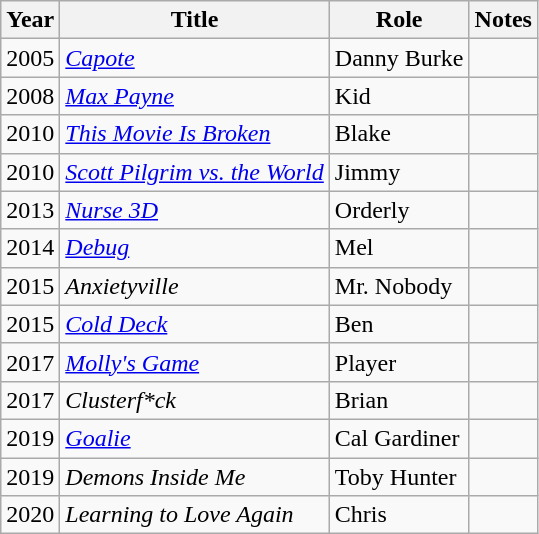<table class="wikitable sortable">
<tr>
<th>Year</th>
<th>Title</th>
<th>Role</th>
<th class="unsortable">Notes</th>
</tr>
<tr>
<td>2005</td>
<td><a href='#'><em>Capote</em></a></td>
<td>Danny Burke</td>
<td></td>
</tr>
<tr>
<td>2008</td>
<td><a href='#'><em>Max Payne</em></a></td>
<td>Kid</td>
<td></td>
</tr>
<tr>
<td>2010</td>
<td><em><a href='#'>This Movie Is Broken</a></em></td>
<td>Blake</td>
<td></td>
</tr>
<tr>
<td>2010</td>
<td><em><a href='#'>Scott Pilgrim vs. the World</a></em></td>
<td>Jimmy</td>
<td></td>
</tr>
<tr>
<td>2013</td>
<td><em><a href='#'>Nurse 3D</a></em></td>
<td>Orderly</td>
<td></td>
</tr>
<tr>
<td>2014</td>
<td><a href='#'><em>Debug</em></a></td>
<td>Mel</td>
<td></td>
</tr>
<tr>
<td>2015</td>
<td><em>Anxietyville</em></td>
<td>Mr. Nobody</td>
<td></td>
</tr>
<tr>
<td>2015</td>
<td><em><a href='#'>Cold Deck</a></em></td>
<td>Ben</td>
<td></td>
</tr>
<tr>
<td>2017</td>
<td><em><a href='#'>Molly's Game</a></em></td>
<td>Player</td>
<td></td>
</tr>
<tr>
<td>2017</td>
<td><em>Clusterf*ck</em></td>
<td>Brian</td>
<td></td>
</tr>
<tr>
<td>2019</td>
<td><a href='#'><em>Goalie</em></a></td>
<td>Cal Gardiner</td>
<td></td>
</tr>
<tr>
<td>2019</td>
<td><em>Demons Inside Me</em></td>
<td>Toby Hunter</td>
<td></td>
</tr>
<tr>
<td>2020</td>
<td><em>Learning to Love Again</em></td>
<td>Chris</td>
<td></td>
</tr>
</table>
